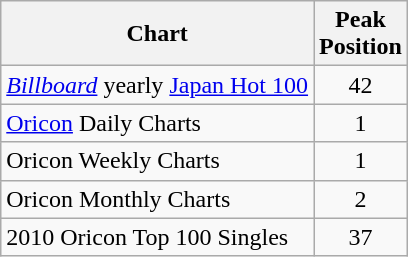<table class="wikitable">
<tr>
<th>Chart</th>
<th>Peak<br>Position</th>
</tr>
<tr>
<td><em><a href='#'>Billboard</a></em> yearly <a href='#'>Japan Hot 100</a></td>
<td align="center">42</td>
</tr>
<tr>
<td><a href='#'>Oricon</a> Daily Charts</td>
<td align="center">1</td>
</tr>
<tr>
<td>Oricon Weekly Charts</td>
<td align="center">1</td>
</tr>
<tr>
<td>Oricon Monthly Charts</td>
<td align="center">2</td>
</tr>
<tr>
<td>2010 Oricon Top 100 Singles</td>
<td align="center">37</td>
</tr>
</table>
